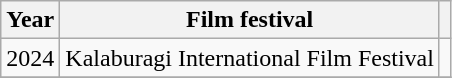<table class="wikitable sortable">
<tr>
<th>Year</th>
<th>Film festival</th>
<th></th>
</tr>
<tr>
<td>2024</td>
<td>Kalaburagi International Film Festival</td>
<td></td>
</tr>
<tr>
</tr>
</table>
